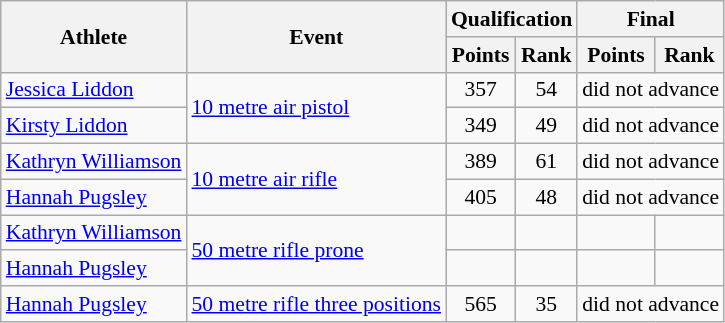<table class="wikitable" style="font-size:90%;">
<tr>
<th rowspan=2>Athlete</th>
<th rowspan=2>Event</th>
<th colspan=2>Qualification</th>
<th colspan=2>Final</th>
</tr>
<tr>
<th>Points</th>
<th>Rank</th>
<th>Points</th>
<th>Rank</th>
</tr>
<tr align=center>
<td align=left><a href='#'>Jessica Liddon</a></td>
<td align=left rowspan=2><a href='#'>10 metre air pistol</a></td>
<td>357</td>
<td>54</td>
<td colspan=2>did not advance</td>
</tr>
<tr align=center>
<td align=left><a href='#'>Kirsty Liddon</a></td>
<td>349</td>
<td>49</td>
<td colspan=2>did not advance</td>
</tr>
<tr align=center>
<td align=left><a href='#'>Kathryn Williamson</a></td>
<td align=left rowspan=2><a href='#'>10 metre air rifle</a></td>
<td>389</td>
<td>61</td>
<td colspan=2>did not advance</td>
</tr>
<tr align=center>
<td align=left><a href='#'>Hannah Pugsley</a></td>
<td>405</td>
<td>48</td>
<td colspan=2>did not advance</td>
</tr>
<tr align=center>
<td align=left><a href='#'>Kathryn Williamson</a></td>
<td align=left rowspan=2><a href='#'>50 metre rifle prone</a></td>
<td></td>
<td></td>
<td></td>
<td></td>
</tr>
<tr align=center>
<td align=left><a href='#'>Hannah Pugsley</a></td>
<td></td>
<td></td>
<td></td>
<td></td>
</tr>
<tr align=center>
<td align=left><a href='#'>Hannah Pugsley</a></td>
<td align=left><a href='#'>50 metre rifle three positions</a></td>
<td>565</td>
<td>35</td>
<td colspan=2>did not advance</td>
</tr>
</table>
